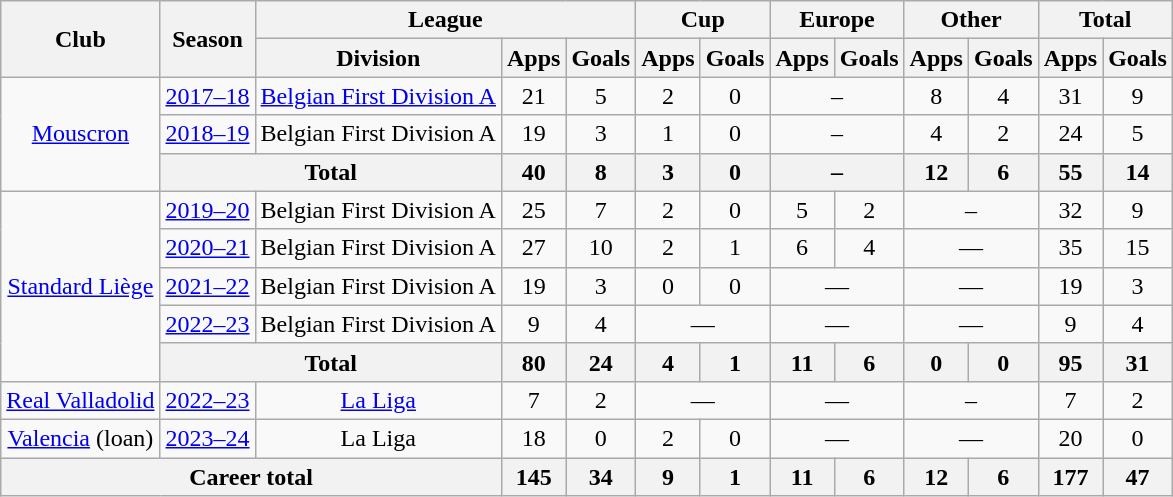<table class="wikitable" style="text-align:center">
<tr>
<th rowspan="2">Club</th>
<th rowspan="2">Season</th>
<th colspan="3">League</th>
<th colspan="2">Cup</th>
<th colspan="2">Europe</th>
<th colspan="2">Other</th>
<th colspan="2">Total</th>
</tr>
<tr>
<th>Division</th>
<th>Apps</th>
<th>Goals</th>
<th>Apps</th>
<th>Goals</th>
<th>Apps</th>
<th>Goals</th>
<th>Apps</th>
<th>Goals</th>
<th>Apps</th>
<th>Goals</th>
</tr>
<tr>
<td rowspan="3"><a href='#'>Mouscron</a></td>
<td><a href='#'>2017–18</a></td>
<td><a href='#'>Belgian First Division A</a></td>
<td>21</td>
<td>5</td>
<td>2</td>
<td>0</td>
<td colspan="2">–</td>
<td>8</td>
<td>4</td>
<td>31</td>
<td>9</td>
</tr>
<tr>
<td><a href='#'>2018–19</a></td>
<td>Belgian First Division A</td>
<td>19</td>
<td>3</td>
<td>1</td>
<td>0</td>
<td colspan="2">–</td>
<td>4</td>
<td>2</td>
<td>24</td>
<td>5</td>
</tr>
<tr>
<th colspan="2">Total</th>
<th>40</th>
<th>8</th>
<th>3</th>
<th>0</th>
<th colspan="2">–</th>
<th>12</th>
<th>6</th>
<th>55</th>
<th>14</th>
</tr>
<tr>
<td rowspan="5"><a href='#'>Standard Liège</a></td>
<td><a href='#'>2019–20</a></td>
<td>Belgian First Division A</td>
<td>25</td>
<td>7</td>
<td>2</td>
<td>0</td>
<td>5</td>
<td>2</td>
<td colspan="2">–</td>
<td>32</td>
<td>9</td>
</tr>
<tr>
<td><a href='#'>2020–21</a></td>
<td>Belgian First Division A</td>
<td>27</td>
<td>10</td>
<td>2</td>
<td>1</td>
<td>6</td>
<td>4</td>
<td colspan="2">—</td>
<td>35</td>
<td>15</td>
</tr>
<tr>
<td><a href='#'>2021–22</a></td>
<td>Belgian First Division A</td>
<td>19</td>
<td>3</td>
<td>0</td>
<td>0</td>
<td colspan="2">—</td>
<td colspan="2">—</td>
<td>19</td>
<td>3</td>
</tr>
<tr>
<td><a href='#'>2022–23</a></td>
<td>Belgian First Division A</td>
<td>9</td>
<td>4</td>
<td colspan="2">—</td>
<td colspan="2">—</td>
<td colspan="2">—</td>
<td>9</td>
<td>4</td>
</tr>
<tr>
<th colspan="2">Total</th>
<th>80</th>
<th>24</th>
<th>4</th>
<th>1</th>
<th>11</th>
<th>6</th>
<th>0</th>
<th>0</th>
<th>95</th>
<th>31</th>
</tr>
<tr>
<td><a href='#'>Real Valladolid</a></td>
<td><a href='#'>2022–23</a></td>
<td><a href='#'>La Liga</a></td>
<td>7</td>
<td>2</td>
<td colspan="2">—</td>
<td colspan="2">—</td>
<td colspan="2">–</td>
<td>7</td>
<td>2</td>
</tr>
<tr>
<td><a href='#'>Valencia</a> (loan)</td>
<td><a href='#'>2023–24</a></td>
<td>La Liga</td>
<td>18</td>
<td>0</td>
<td>2</td>
<td>0</td>
<td colspan="2">—</td>
<td colspan="2">—</td>
<td>20</td>
<td>0</td>
</tr>
<tr>
<th colspan="3">Career total</th>
<th>145</th>
<th>34</th>
<th>9</th>
<th>1</th>
<th>11</th>
<th>6</th>
<th>12</th>
<th>6</th>
<th>177</th>
<th>47</th>
</tr>
</table>
